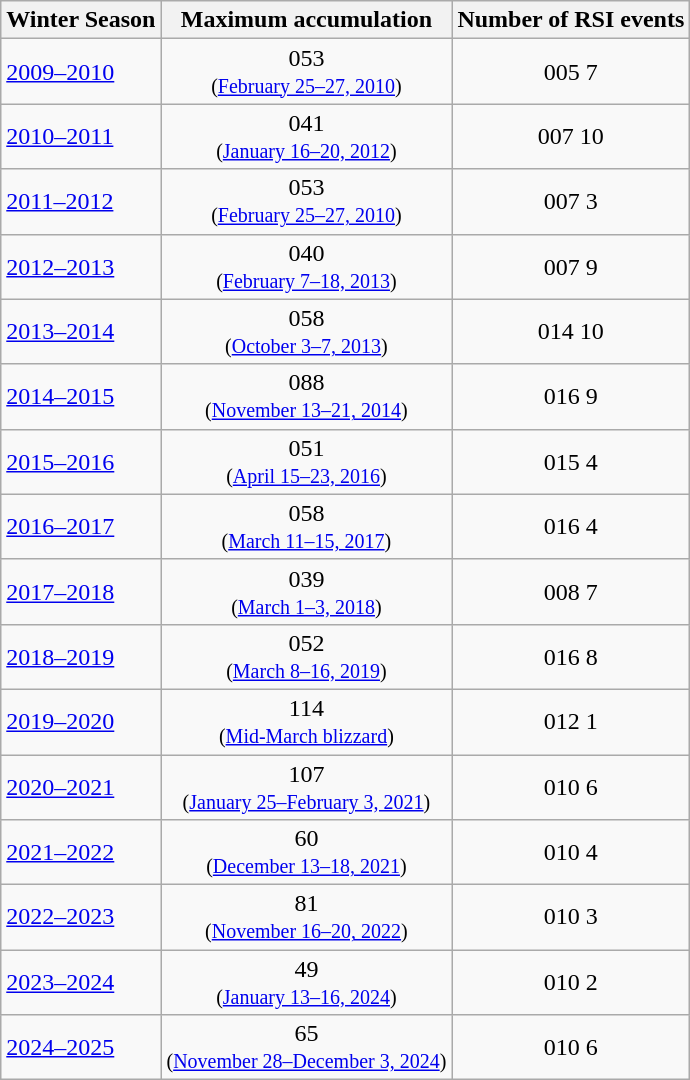<table class="wikitable sortable">
<tr>
<th>Winter Season</th>
<th>Maximum accumulation</th>
<th>Number of RSI events</th>
</tr>
<tr>
<td><a href='#'>2009–2010</a></td>
<td style="text-align: center;"><span>053</span> <br><small>(<a href='#'>February 25–27, 2010</a>)</small></td>
<td style="text-align: center;"><span>005</span> 7</td>
</tr>
<tr>
<td><a href='#'>2010–2011</a></td>
<td style="text-align: center;"><span>041</span> <br><small>(<a href='#'>January 16–20, 2012</a>)</small></td>
<td style="text-align: center;"><span>007</span> 10</td>
</tr>
<tr>
<td><a href='#'>2011–2012</a></td>
<td style="text-align: center;"><span>053</span> <br><small>(<a href='#'>February 25–27, 2010</a>)</small></td>
<td style="text-align: center;"><span>007</span> 3</td>
</tr>
<tr>
<td><a href='#'>2012–2013</a></td>
<td style="text-align: center;"><span>040</span> <br><small>(<a href='#'>February 7–18, 2013</a>)</small></td>
<td style="text-align: center;"><span>007</span> 9</td>
</tr>
<tr>
<td><a href='#'>2013–2014</a></td>
<td style="text-align: center;"><span>058</span> <br><small>(<a href='#'>October 3–7, 2013</a>)</small></td>
<td style="text-align: center;"><span>014</span> 10</td>
</tr>
<tr>
<td><a href='#'>2014–2015</a></td>
<td style="text-align: center;"><span>088</span> <br><small>(<a href='#'>November 13–21, 2014</a>)</small></td>
<td style="text-align: center;"><span>016</span> 9</td>
</tr>
<tr>
<td><a href='#'>2015–2016</a></td>
<td style="text-align: center;"><span>051</span> <br><small>(<a href='#'>April 15–23, 2016</a>)</small></td>
<td style="text-align: center;"><span>015</span> 4</td>
</tr>
<tr>
<td><a href='#'>2016–2017</a></td>
<td style="text-align: center;"><span>058</span> <br><small>(<a href='#'>March 11–15, 2017</a>)</small></td>
<td style="text-align: center;"><span>016</span> 4</td>
</tr>
<tr>
<td><a href='#'>2017–2018</a></td>
<td style="text-align: center;"><span>039</span> <br><small>(<a href='#'>March 1–3, 2018</a>)</small></td>
<td style="text-align: center;"><span>008</span> 7</td>
</tr>
<tr>
<td><a href='#'>2018–2019</a></td>
<td style="text-align: center;"><span>052</span> <br><small>(<a href='#'>March 8–16, 2019</a>)</small></td>
<td style="text-align: center;"><span>016</span> 8</td>
</tr>
<tr>
<td><a href='#'>2019–2020</a></td>
<td style="text-align: center;"><span>114</span> <br><small>(<a href='#'>Mid-March blizzard</a>)</small></td>
<td style="text-align: center;"><span>012</span> 1</td>
</tr>
<tr>
<td><a href='#'>2020–2021</a></td>
<td style="text-align: center;"><span>107</span> <br><small>(<a href='#'>January 25–February 3, 2021</a>)</small></td>
<td style="text-align: center;"><span>010</span> 6</td>
</tr>
<tr>
<td><a href='#'>2021–2022</a></td>
<td style="text-align: center;"><span>60</span><br><small>(<a href='#'>December 13–18, 2021</a>)</small></td>
<td style="text-align: center;"><span>010</span> 4</td>
</tr>
<tr>
<td><a href='#'>2022–2023</a></td>
<td style="text-align: center;"><span>81</span><br><small>(<a href='#'>November 16–20, 2022</a>)</small></td>
<td style="text-align: center;"><span>010</span> 3</td>
</tr>
<tr>
<td><a href='#'>2023–2024</a></td>
<td style="text-align: center;"><span>49</span><br><small>(<a href='#'>January 13–16, 2024</a>)</small></td>
<td style="text-align: center;"><span>010</span> 2</td>
</tr>
<tr>
<td><a href='#'>2024–2025</a></td>
<td style="text-align: center;"><span>65</span><br><small>(<a href='#'>November 28–December 3, 2024</a>)</small></td>
<td style="text-align: center;"><span>010</span> 6</td>
</tr>
</table>
